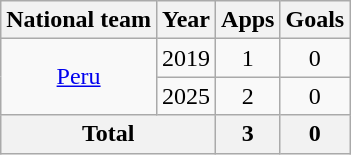<table class="wikitable" style="text-align:center">
<tr>
<th>National team</th>
<th>Year</th>
<th>Apps</th>
<th>Goals</th>
</tr>
<tr>
<td rowspan="2"><a href='#'>Peru</a></td>
<td>2019</td>
<td>1</td>
<td>0</td>
</tr>
<tr>
<td>2025</td>
<td>2</td>
<td>0</td>
</tr>
<tr>
<th colspan="2">Total</th>
<th>3</th>
<th>0</th>
</tr>
</table>
